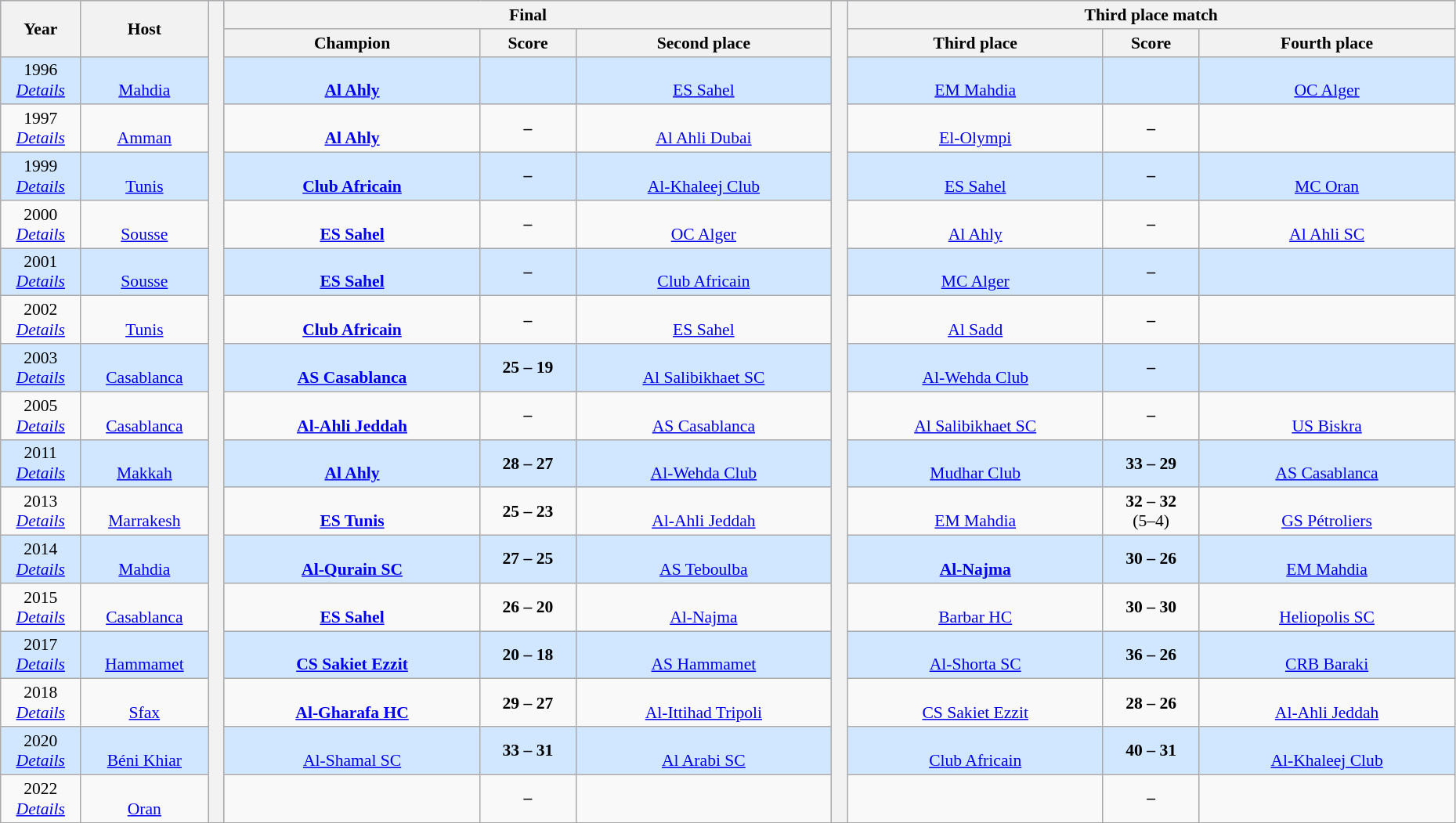<table class="wikitable" style="font-size:90%; width: 98%; text-align: center;">
<tr bgcolor=#C1D8FF>
<th rowspan=2 width=5%>Year</th>
<th rowspan=2 width=8%>Host</th>
<th width=1% rowspan=100 bgcolor=ffffff></th>
<th colspan=3>Final</th>
<th width=1% rowspan=100 bgcolor=ffffff></th>
<th colspan=3>Third place match</th>
</tr>
<tr bgcolor=#EFEFEF>
<th width=16%>Champion</th>
<th width=6%>Score</th>
<th width=16%>Second place</th>
<th width=16%>Third place</th>
<th width=6%>Score</th>
<th width=16%>Fourth place</th>
</tr>
<tr bgcolor=#D0E7FF>
<td>1996<br><em><a href='#'>Details</a></em></td>
<td><br><a href='#'>Mahdia</a></td>
<td><br><strong><a href='#'>Al Ahly</a></strong></td>
<td></td>
<td><br><a href='#'>ES Sahel</a></td>
<td><br><a href='#'>EM Mahdia</a></td>
<td></td>
<td><br><a href='#'>OC Alger</a></td>
</tr>
<tr>
<td>1997<br><em><a href='#'>Details</a></em></td>
<td><br><a href='#'>Amman</a></td>
<td><br><strong><a href='#'>Al Ahly</a></strong></td>
<td><strong> – </strong></td>
<td><br><a href='#'>Al Ahli Dubai</a></td>
<td><br><a href='#'>El-Olympi</a></td>
<td><strong> – </strong></td>
<td></td>
</tr>
<tr bgcolor=#D0E7FF>
<td>1999<br><em><a href='#'>Details</a></em></td>
<td><br><a href='#'>Tunis</a></td>
<td><br><strong><a href='#'>Club Africain</a></strong></td>
<td><strong> – </strong></td>
<td><br><a href='#'>Al-Khaleej Club</a></td>
<td><br><a href='#'>ES Sahel</a></td>
<td><strong> – </strong></td>
<td><br><a href='#'>MC Oran</a></td>
</tr>
<tr>
<td>2000<br><em><a href='#'>Details</a></em></td>
<td><br><a href='#'>Sousse</a></td>
<td><br><strong><a href='#'>ES Sahel</a></strong></td>
<td><strong> – </strong></td>
<td><br><a href='#'>OC Alger</a></td>
<td><br><a href='#'>Al Ahly</a></td>
<td><strong> – </strong></td>
<td><br><a href='#'>Al Ahli SC</a></td>
</tr>
<tr bgcolor=#D0E7FF>
<td>2001<br><em><a href='#'>Details</a></em></td>
<td><br><a href='#'>Sousse</a></td>
<td><br><strong><a href='#'>ES Sahel</a></strong></td>
<td><strong> – </strong></td>
<td><br><a href='#'>Club Africain</a></td>
<td><br><a href='#'>MC Alger</a></td>
<td><strong> – </strong></td>
<td></td>
</tr>
<tr>
<td>2002<br><em><a href='#'>Details</a></em></td>
<td><br><a href='#'>Tunis</a></td>
<td><br><strong><a href='#'>Club Africain</a></strong></td>
<td><strong> – </strong></td>
<td><br><a href='#'>ES Sahel</a></td>
<td><br><a href='#'>Al Sadd</a></td>
<td><strong> – </strong></td>
<td></td>
</tr>
<tr bgcolor=#D0E7FF>
<td>2003<br><em><a href='#'>Details</a></em></td>
<td><br><a href='#'>Casablanca</a></td>
<td><br><strong><a href='#'>AS Casablanca</a></strong></td>
<td><strong>25 – 19</strong></td>
<td><br><a href='#'>Al Salibikhaet SC</a></td>
<td><br><a href='#'>Al-Wehda Club</a></td>
<td><strong> – </strong></td>
<td></td>
</tr>
<tr>
<td>2005<br><em><a href='#'>Details</a></em></td>
<td><br><a href='#'>Casablanca</a></td>
<td><br><strong><a href='#'>Al-Ahli Jeddah</a></strong></td>
<td><strong> – </strong></td>
<td><br><a href='#'>AS Casablanca</a></td>
<td><br><a href='#'>Al Salibikhaet SC</a></td>
<td><strong> – </strong></td>
<td><br><a href='#'>US Biskra</a></td>
</tr>
<tr bgcolor=#D0E7FF>
<td>2011<br><em><a href='#'>Details</a></em></td>
<td><br><a href='#'>Makkah</a></td>
<td><br><strong><a href='#'>Al Ahly</a></strong></td>
<td><strong>28 – 27</strong></td>
<td><br><a href='#'>Al-Wehda Club</a></td>
<td><br><a href='#'>Mudhar Club</a></td>
<td><strong>33 – 29</strong></td>
<td><br><a href='#'>AS Casablanca</a></td>
</tr>
<tr>
<td>2013<br><em><a href='#'>Details</a></em></td>
<td><br><a href='#'>Marrakesh</a></td>
<td><br><strong><a href='#'>ES Tunis</a></strong></td>
<td><strong>25 – 23</strong></td>
<td><br><a href='#'>Al-Ahli Jeddah</a></td>
<td><br><a href='#'>EM Mahdia</a></td>
<td><strong>32 – 32</strong> <br>(5–4)</td>
<td><br><a href='#'>GS Pétroliers</a></td>
</tr>
<tr bgcolor=#D0E7FF>
<td>2014<br><em><a href='#'>Details</a></em></td>
<td><br><a href='#'>Mahdia</a></td>
<td><br><strong><a href='#'>Al-Qurain SC</a></strong></td>
<td><strong>27 – 25</strong></td>
<td><br><a href='#'>AS Teboulba</a></td>
<td><br><strong><a href='#'>Al-Najma</a></strong></td>
<td><strong>30 – 26</strong></td>
<td><br><a href='#'>EM Mahdia</a></td>
</tr>
<tr>
<td>2015<br><em><a href='#'>Details</a></em></td>
<td><br><a href='#'>Casablanca</a></td>
<td><br><strong><a href='#'>ES Sahel</a></strong></td>
<td><strong>26 – 20</strong></td>
<td><br><a href='#'>Al-Najma</a></td>
<td><br><a href='#'>Barbar HC</a></td>
<td><strong>30 – 30</strong><br></td>
<td><br><a href='#'>Heliopolis SC</a></td>
</tr>
<tr bgcolor=#D0E7FF>
<td>2017<br><em><a href='#'>Details</a></em></td>
<td><br><a href='#'>Hammamet</a></td>
<td><br><strong><a href='#'>CS Sakiet Ezzit</a></strong></td>
<td><strong>20 – 18</strong></td>
<td><br><a href='#'>AS Hammamet</a></td>
<td><br><a href='#'>Al-Shorta SC</a></td>
<td><strong>36 – 26</strong></td>
<td><br><a href='#'>CRB Baraki</a></td>
</tr>
<tr>
<td>2018<br><em><a href='#'>Details</a></em></td>
<td><br><a href='#'>Sfax</a></td>
<td><br><strong><a href='#'>Al-Gharafa HC</a></strong></td>
<td><strong>29 – 27</strong></td>
<td><br><a href='#'>Al-Ittihad Tripoli</a></td>
<td><br><a href='#'>CS Sakiet Ezzit</a></td>
<td><strong>28 – 26</strong></td>
<td><br><a href='#'>Al-Ahli Jeddah</a></td>
</tr>
<tr bgcolor=#D0E7FF>
<td>2020<br><em><a href='#'>Details</a></em></td>
<td><br><a href='#'>Béni Khiar</a></td>
<td><br><a href='#'>Al-Shamal SC</a></td>
<td><strong>33 – 31</strong></td>
<td><br><a href='#'>Al Arabi SC</a></td>
<td><br><a href='#'>Club Africain</a></td>
<td><strong>40 – 31</strong></td>
<td><br><a href='#'>Al-Khaleej Club</a></td>
</tr>
<tr>
<td>2022<br><em><a href='#'>Details</a></em></td>
<td><br><a href='#'>Oran</a></td>
<td></td>
<td><strong> – </strong></td>
<td></td>
<td></td>
<td><strong> – </strong></td>
<td></td>
</tr>
<tr bgcolor=#D0E7FF>
</tr>
</table>
